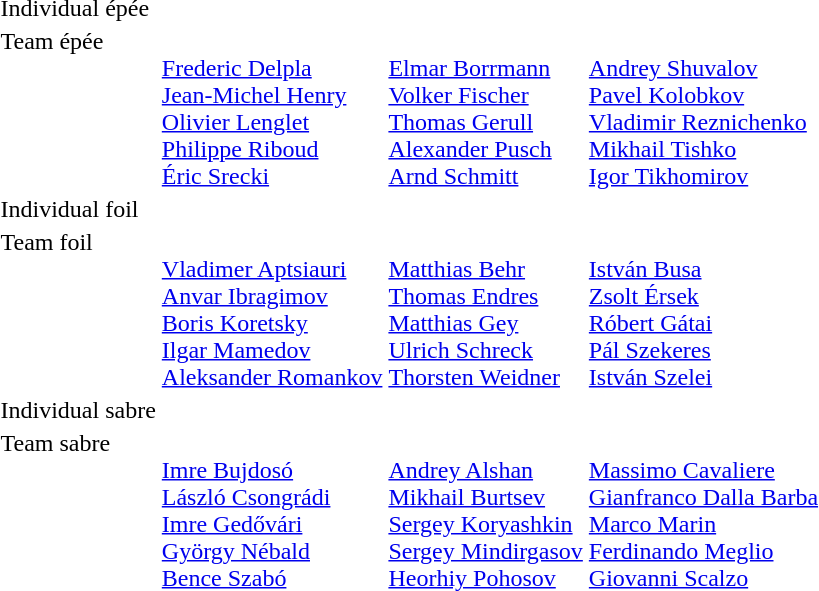<table>
<tr>
<td>Individual épée<br></td>
<td></td>
<td></td>
<td></td>
</tr>
<tr valign="top">
<td>Team épée<br></td>
<td><br><a href='#'>Frederic Delpla</a><br><a href='#'>Jean-Michel Henry</a><br><a href='#'>Olivier Lenglet</a><br><a href='#'>Philippe Riboud</a><br><a href='#'>Éric Srecki</a></td>
<td><br><a href='#'>Elmar Borrmann</a><br><a href='#'>Volker Fischer</a><br><a href='#'>Thomas Gerull</a><br><a href='#'>Alexander Pusch</a><br><a href='#'>Arnd Schmitt</a></td>
<td><br><a href='#'>Andrey Shuvalov</a><br><a href='#'>Pavel Kolobkov</a><br><a href='#'>Vladimir Reznichenko</a><br><a href='#'>Mikhail Tishko</a><br><a href='#'>Igor Tikhomirov</a></td>
</tr>
<tr>
<td>Individual foil<br></td>
<td></td>
<td></td>
<td></td>
</tr>
<tr valign="top">
<td>Team foil<br></td>
<td valign=top><br><a href='#'>Vladimer Aptsiauri</a><br><a href='#'>Anvar Ibragimov</a><br><a href='#'>Boris Koretsky</a><br><a href='#'>Ilgar Mamedov</a><br><a href='#'>Aleksander Romankov</a></td>
<td valign=top><br><a href='#'>Matthias Behr</a><br><a href='#'>Thomas Endres</a><br><a href='#'>Matthias Gey</a><br><a href='#'>Ulrich Schreck</a><br><a href='#'>Thorsten Weidner</a></td>
<td valign=top><br><a href='#'>István Busa</a><br><a href='#'>Zsolt Érsek</a><br><a href='#'>Róbert Gátai</a><br><a href='#'>Pál Szekeres</a><br><a href='#'>István Szelei</a></td>
</tr>
<tr>
<td>Individual sabre <br></td>
<td></td>
<td></td>
<td></td>
</tr>
<tr valign="top">
<td>Team sabre <br></td>
<td valign=top><br><a href='#'>Imre Bujdosó</a><br><a href='#'>László Csongrádi</a><br><a href='#'>Imre Gedővári</a><br><a href='#'>György Nébald</a><br><a href='#'>Bence Szabó</a></td>
<td valign=top><br><a href='#'>Andrey Alshan</a><br><a href='#'>Mikhail Burtsev</a><br><a href='#'>Sergey Koryashkin</a><br><a href='#'>Sergey Mindirgasov</a><br><a href='#'>Heorhiy Pohosov</a></td>
<td valign=top><br><a href='#'>Massimo Cavaliere</a><br><a href='#'>Gianfranco Dalla Barba</a><br><a href='#'>Marco Marin</a><br><a href='#'>Ferdinando Meglio</a><br><a href='#'>Giovanni Scalzo</a></td>
</tr>
</table>
